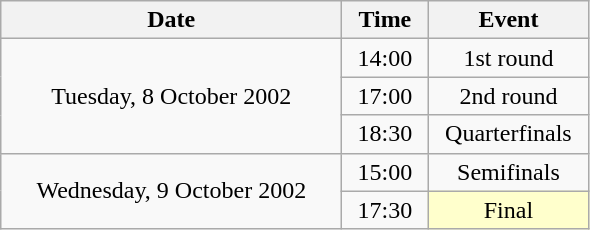<table class = "wikitable" style="text-align:center;">
<tr>
<th width=220>Date</th>
<th width=50>Time</th>
<th width=100>Event</th>
</tr>
<tr>
<td rowspan=3>Tuesday, 8 October 2002</td>
<td>14:00</td>
<td>1st round</td>
</tr>
<tr>
<td>17:00</td>
<td>2nd round</td>
</tr>
<tr>
<td>18:30</td>
<td>Quarterfinals</td>
</tr>
<tr>
<td rowspan=2>Wednesday, 9 October 2002</td>
<td>15:00</td>
<td>Semifinals</td>
</tr>
<tr>
<td>17:30</td>
<td bgcolor=ffffcc>Final</td>
</tr>
</table>
